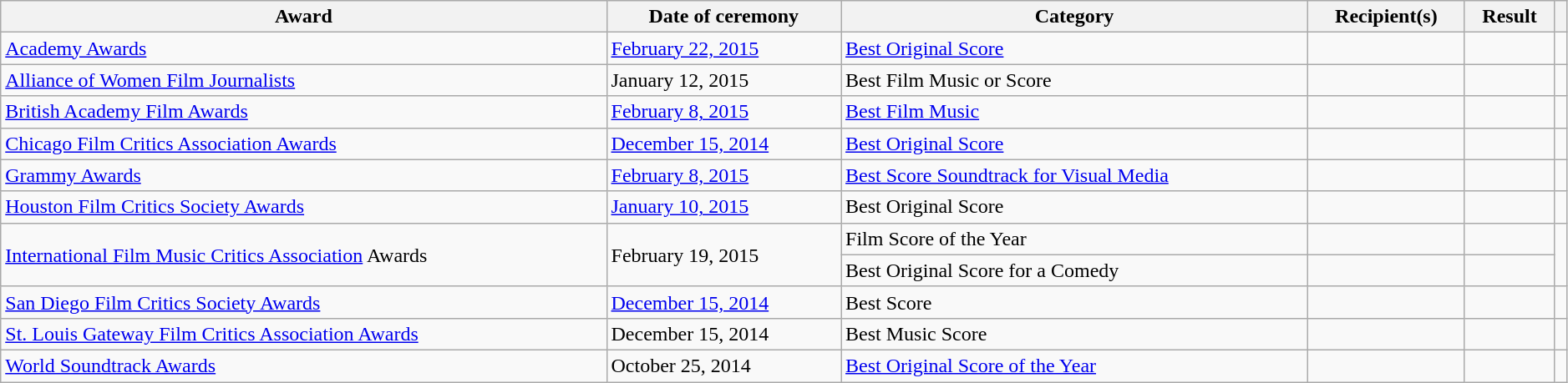<table class="wikitable sortable plainrowheaders" style="width: 99%;">
<tr>
<th scope="col">Award</th>
<th scope="col">Date of ceremony</th>
<th scope="col">Category</th>
<th scope="col">Recipient(s)</th>
<th scope="col">Result</th>
<th scope="col" class="unsortable"></th>
</tr>
<tr>
<td><a href='#'>Academy Awards</a></td>
<td><a href='#'>February 22, 2015</a></td>
<td><a href='#'>Best Original Score</a></td>
<td></td>
<td></td>
<td align="center"><br></td>
</tr>
<tr>
<td><a href='#'>Alliance of Women Film Journalists</a></td>
<td>January 12, 2015</td>
<td>Best Film Music or Score</td>
<td></td>
<td></td>
<td align="center"><br></td>
</tr>
<tr>
<td><a href='#'>British Academy Film Awards</a></td>
<td><a href='#'>February 8, 2015</a></td>
<td><a href='#'>Best Film Music</a></td>
<td></td>
<td></td>
<td align="center"></td>
</tr>
<tr>
<td><a href='#'>Chicago Film Critics Association Awards</a></td>
<td><a href='#'>December 15, 2014</a></td>
<td><a href='#'>Best Original Score</a></td>
<td></td>
<td></td>
<td align="center"></td>
</tr>
<tr>
<td><a href='#'>Grammy Awards</a></td>
<td><a href='#'>February 8, 2015</a></td>
<td><a href='#'>Best Score Soundtrack for Visual Media</a></td>
<td></td>
<td></td>
<td align="center"></td>
</tr>
<tr>
<td><a href='#'>Houston Film Critics Society Awards</a></td>
<td><a href='#'>January 10, 2015</a></td>
<td>Best Original Score</td>
<td></td>
<td></td>
<td align="center"><br></td>
</tr>
<tr>
<td rowspan="2"><a href='#'>International Film Music Critics Association</a> Awards</td>
<td rowspan="2">February 19, 2015</td>
<td>Film Score of the Year</td>
<td></td>
<td></td>
<td rowspan=2 align="center"></td>
</tr>
<tr>
<td>Best Original Score for a Comedy</td>
<td></td>
<td></td>
</tr>
<tr>
<td><a href='#'>San Diego Film Critics Society Awards</a></td>
<td><a href='#'>December 15, 2014</a></td>
<td>Best Score</td>
<td></td>
<td></td>
<td align="center"></td>
</tr>
<tr>
<td><a href='#'>St. Louis Gateway Film Critics Association Awards</a></td>
<td>December 15, 2014</td>
<td>Best Music Score</td>
<td></td>
<td></td>
<td align="center"></td>
</tr>
<tr>
<td><a href='#'>World Soundtrack Awards</a></td>
<td>October 25, 2014</td>
<td><a href='#'>Best Original Score of the Year</a></td>
<td></td>
<td></td>
<td align="center"></td>
</tr>
</table>
